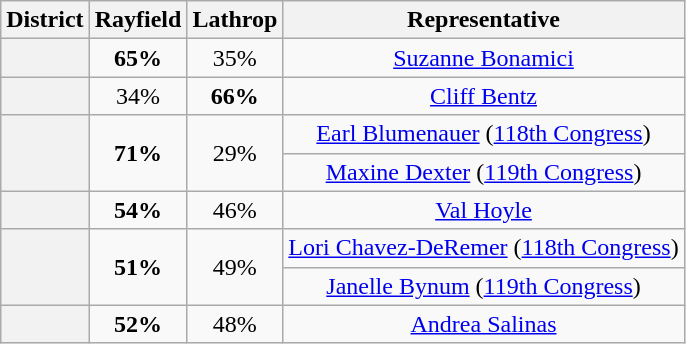<table class=wikitable>
<tr>
<th>District</th>
<th>Rayfield</th>
<th>Lathrop</th>
<th>Representative</th>
</tr>
<tr align=center>
<th></th>
<td><strong>65%</strong></td>
<td>35%</td>
<td><a href='#'>Suzanne Bonamici</a></td>
</tr>
<tr align=center>
<th></th>
<td>34%</td>
<td><strong>66%</strong></td>
<td><a href='#'>Cliff Bentz</a></td>
</tr>
<tr align=center>
<th rowspan=2 ></th>
<td rowspan=2><strong>71%</strong></td>
<td rowspan=2>29%</td>
<td><a href='#'>Earl Blumenauer</a> (<a href='#'>118th Congress</a>)</td>
</tr>
<tr align=center>
<td><a href='#'>Maxine Dexter</a> (<a href='#'>119th Congress</a>)</td>
</tr>
<tr align=center>
<th></th>
<td><strong>54%</strong></td>
<td>46%</td>
<td><a href='#'>Val Hoyle</a></td>
</tr>
<tr align=center>
<th rowspan=2 ></th>
<td rowspan=2><strong>51%</strong></td>
<td rowspan=2>49%</td>
<td><a href='#'>Lori Chavez-DeRemer</a> (<a href='#'>118th Congress</a>)</td>
</tr>
<tr align=center>
<td><a href='#'>Janelle Bynum</a> (<a href='#'>119th Congress</a>)</td>
</tr>
<tr align=center>
<th></th>
<td><strong>52%</strong></td>
<td>48%</td>
<td><a href='#'>Andrea Salinas</a></td>
</tr>
</table>
